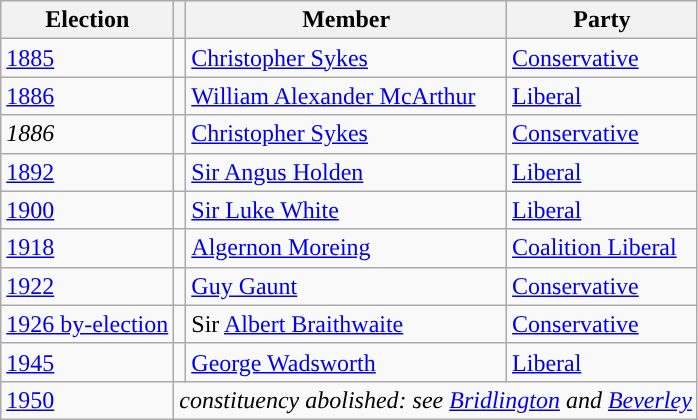<table class="wikitable">
<tr>
<th>Election</th>
<th></th>
<th>Member</th>
<th>Party</th>
</tr>
<tr>
<td><a href='#'>1885</a></td>
<td style="color:inherit;background-color: "></td>
<td><a href='#'>Christopher Sykes</a></td>
<td><a href='#'>Conservative</a></td>
</tr>
<tr>
<td><a href='#'>1886</a></td>
<td style="color:inherit;background-color: "></td>
<td><a href='#'>William Alexander McArthur</a></td>
<td><a href='#'>Liberal</a></td>
</tr>
<tr>
<td><em>1886</em></td>
<td style="color:inherit;background-color: "></td>
<td><a href='#'>Christopher Sykes</a></td>
<td><a href='#'>Conservative</a></td>
</tr>
<tr>
<td><a href='#'>1892</a></td>
<td style="color:inherit;background-color: "></td>
<td><a href='#'>Sir Angus Holden</a></td>
<td><a href='#'>Liberal</a></td>
</tr>
<tr>
<td><a href='#'>1900</a></td>
<td style="color:inherit;background-color: "></td>
<td><a href='#'>Sir Luke White</a></td>
<td><a href='#'>Liberal</a></td>
</tr>
<tr>
<td><a href='#'>1918</a></td>
<td style="color:inherit;background-color: "></td>
<td><a href='#'>Algernon Moreing</a></td>
<td><a href='#'>Coalition Liberal</a></td>
</tr>
<tr>
<td><a href='#'>1922</a></td>
<td style="color:inherit;background-color: "></td>
<td><a href='#'>Guy Gaunt</a></td>
<td><a href='#'>Conservative</a></td>
</tr>
<tr>
<td><a href='#'>1926 by-election</a></td>
<td style="color:inherit;background-color: "></td>
<td>Sir <a href='#'>Albert Braithwaite</a></td>
<td><a href='#'>Conservative</a></td>
</tr>
<tr>
<td><a href='#'>1945</a></td>
<td style="color:inherit;background-color: "></td>
<td><a href='#'>George Wadsworth</a></td>
<td><a href='#'>Liberal</a></td>
</tr>
<tr>
<td><a href='#'>1950</a></td>
<td colspan="3"><em>constituency abolished: see <a href='#'>Bridlington</a> and <a href='#'>Beverley</a></em></td>
</tr>
</table>
